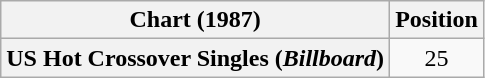<table class="wikitable plainrowheaders" style="text-align:center">
<tr>
<th scope="col">Chart (1987)</th>
<th scope="col">Position</th>
</tr>
<tr>
<th scope="row">US Hot Crossover Singles (<em>Billboard</em>)</th>
<td>25</td>
</tr>
</table>
